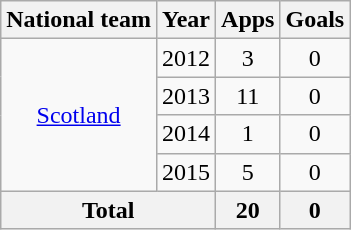<table class="wikitable" style="text-align:center">
<tr>
<th>National team</th>
<th>Year</th>
<th>Apps</th>
<th>Goals</th>
</tr>
<tr>
<td rowspan="4"><a href='#'>Scotland</a></td>
<td>2012</td>
<td>3</td>
<td>0</td>
</tr>
<tr>
<td>2013</td>
<td>11</td>
<td>0</td>
</tr>
<tr>
<td>2014</td>
<td>1</td>
<td>0</td>
</tr>
<tr>
<td>2015</td>
<td>5</td>
<td>0</td>
</tr>
<tr>
<th colspan=2>Total</th>
<th>20</th>
<th>0</th>
</tr>
</table>
